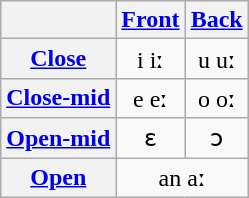<table class="wikitable IPA" style=text-align:center>
<tr>
<th></th>
<th><a href='#'>Front</a></th>
<th><a href='#'>Back</a></th>
</tr>
<tr>
<th><a href='#'>Close</a></th>
<td>i iː</td>
<td>u uː</td>
</tr>
<tr>
<th><a href='#'>Close-mid</a></th>
<td>e eː</td>
<td>o oː</td>
</tr>
<tr>
<th><a href='#'>Open-mid</a></th>
<td>ɛ</td>
<td>ɔ</td>
</tr>
<tr>
<th><a href='#'>Open</a></th>
<td colspan="2">an aː</td>
</tr>
</table>
